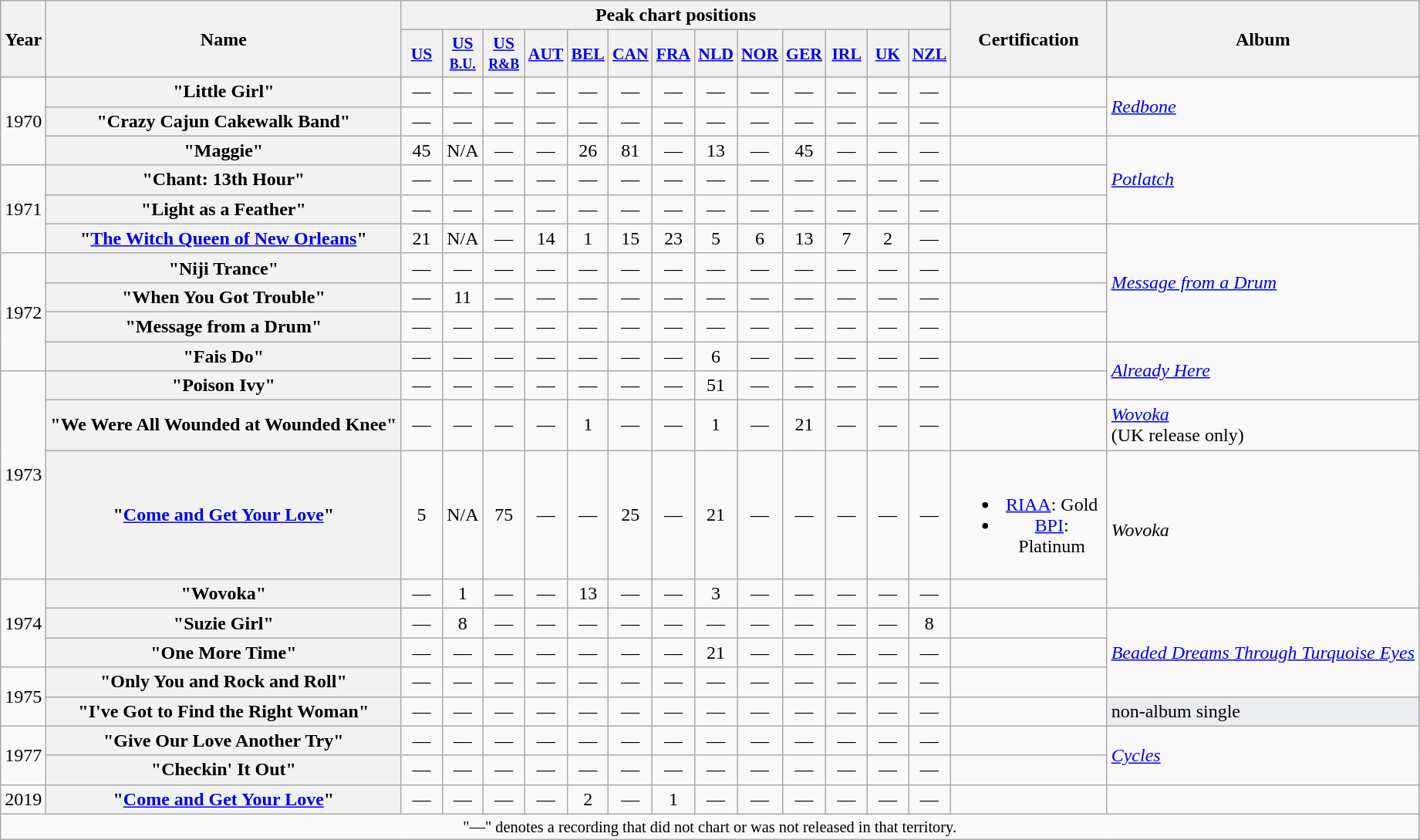<table class="wikitable plainrowheaders" style="text-align:center;" border="1">
<tr>
<th rowspan="2" style="width:2em;">Year</th>
<th rowspan="2">Name</th>
<th colspan="13">Peak chart positions</th>
<th scope="col" rowspan="2" style="width:8em;">Certification</th>
<th rowspan="2">Album</th>
</tr>
<tr>
<th scope="col" style="width:2em;font-size:90%;"><a href='#'>US</a><br></th>
<th scope="col" style="width:2em;font-size:90%;"><a href='#'>US<br><small>B.U.</small></a><br></th>
<th scope="col" style="width:2em;font-size:90%;"><a href='#'>US<br><small>R&B</small></a><br></th>
<th scope="col" style="width:2em;font-size:90%;"><a href='#'>AUT</a><br></th>
<th scope="col" style="width:2em;font-size:90%;"><a href='#'>BEL</a><br></th>
<th scope="col" style="width:2em;font-size:90%;"><a href='#'>CAN</a><br></th>
<th scope="col" style="width:2em;font-size:90%;"><a href='#'>FRA</a><br></th>
<th scope="col" style="width:2em;font-size:90%;"><a href='#'>NLD</a><br></th>
<th scope="col" style="width:2em;font-size:90%;"><a href='#'>NOR</a><br></th>
<th scope="col" style="width:2em;font-size:90%;"><a href='#'>GER</a><br></th>
<th scope="col" style="width:2em;font-size:90%;"><a href='#'>IRL</a><br></th>
<th scope="col" style="width:2em;font-size:90%;"><a href='#'>UK</a><br></th>
<th scope="col" style="width:2em;font-size:90%;"><a href='#'>NZL</a><br></th>
</tr>
<tr>
<td rowspan="3">1970</td>
<th scope="row">"Little Girl"</th>
<td>—</td>
<td>—</td>
<td>—</td>
<td>—</td>
<td>—</td>
<td>—</td>
<td>—</td>
<td>—</td>
<td>—</td>
<td>—</td>
<td>—</td>
<td>—</td>
<td>—</td>
<td></td>
<td align=left valign=center rowspan=2><em><a href='#'>Redbone</a></em></td>
</tr>
<tr>
<th scope="row">"Crazy Cajun Cakewalk Band"</th>
<td>—</td>
<td>—</td>
<td>—</td>
<td>—</td>
<td>—</td>
<td>—</td>
<td>—</td>
<td>—</td>
<td>—</td>
<td>—</td>
<td>—</td>
<td>—</td>
<td>—</td>
<td></td>
</tr>
<tr>
<th scope="row">"Maggie"</th>
<td>45</td>
<td>N/A</td>
<td>—</td>
<td>—</td>
<td>26</td>
<td>81</td>
<td>—</td>
<td>13</td>
<td>—</td>
<td>45</td>
<td>—</td>
<td>—</td>
<td>—</td>
<td></td>
<td align=left valign=center rowspan="3"><em><a href='#'>Potlatch</a></em></td>
</tr>
<tr>
<td rowspan="3">1971</td>
<th scope="row">"Chant: 13th Hour"</th>
<td>—</td>
<td>—</td>
<td>—</td>
<td>—</td>
<td>—</td>
<td>—</td>
<td>—</td>
<td>—</td>
<td>—</td>
<td>—</td>
<td>—</td>
<td>—</td>
<td>—</td>
<td></td>
</tr>
<tr>
<th scope="row">"Light as a Feather"</th>
<td>—</td>
<td>—</td>
<td>—</td>
<td>—</td>
<td>—</td>
<td>—</td>
<td>—</td>
<td>—</td>
<td>—</td>
<td>—</td>
<td>—</td>
<td>—</td>
<td>—</td>
<td></td>
</tr>
<tr>
<th scope="row">"<a href='#'>The Witch Queen of New Orleans</a>"</th>
<td>21</td>
<td>N/A</td>
<td>—</td>
<td>14</td>
<td>1</td>
<td>15</td>
<td>23</td>
<td>5</td>
<td>6</td>
<td>13</td>
<td>7</td>
<td>2</td>
<td>—</td>
<td></td>
<td align=left valign=center rowspan="4"><em><a href='#'>Message from a Drum</a></em></td>
</tr>
<tr>
<td rowspan="4">1972</td>
<th scope="row">"Niji Trance"</th>
<td>—</td>
<td>—</td>
<td>—</td>
<td>—</td>
<td>—</td>
<td>—</td>
<td>—</td>
<td>—</td>
<td>—</td>
<td>—</td>
<td>—</td>
<td>—</td>
<td>—</td>
<td></td>
</tr>
<tr>
<th scope="row">"When You Got Trouble"</th>
<td>—</td>
<td>11</td>
<td>—</td>
<td>—</td>
<td>—</td>
<td>—</td>
<td>—</td>
<td>—</td>
<td>—</td>
<td>—</td>
<td>—</td>
<td>—</td>
<td>—</td>
<td></td>
</tr>
<tr>
<th scope="row">"Message from a Drum"</th>
<td>—</td>
<td>—</td>
<td>—</td>
<td>—</td>
<td>—</td>
<td>—</td>
<td>—</td>
<td>—</td>
<td>—</td>
<td>—</td>
<td>—</td>
<td>—</td>
<td>—</td>
<td></td>
</tr>
<tr>
<th scope="row">"Fais Do"</th>
<td>—</td>
<td>—</td>
<td>—</td>
<td>—</td>
<td>—</td>
<td>—</td>
<td>—</td>
<td>6</td>
<td>—</td>
<td>—</td>
<td>—</td>
<td>—</td>
<td>—</td>
<td></td>
<td align=left valign=center rowspan="2"><em><a href='#'>Already Here</a></em></td>
</tr>
<tr>
<td rowspan="3">1973</td>
<th scope="row">"Poison Ivy"</th>
<td>—</td>
<td>—</td>
<td>—</td>
<td>—</td>
<td>—</td>
<td>—</td>
<td>—</td>
<td>51</td>
<td>—</td>
<td>—</td>
<td>—</td>
<td>—</td>
<td>—</td>
<td></td>
</tr>
<tr>
<th scope="row">"We Were All Wounded at Wounded Knee"</th>
<td>—</td>
<td>—</td>
<td>—</td>
<td>—</td>
<td>1</td>
<td>—</td>
<td>—</td>
<td>1</td>
<td>—</td>
<td>21</td>
<td>—</td>
<td>—</td>
<td>—</td>
<td></td>
<td align=left valign=center><em><a href='#'>Wovoka</a></em><br><span>(UK release only)</span></td>
</tr>
<tr>
<th scope="row">"<a href='#'>Come and Get Your Love</a>"</th>
<td>5</td>
<td>N/A</td>
<td>75</td>
<td>—</td>
<td>—</td>
<td>25</td>
<td>—</td>
<td>21</td>
<td>—</td>
<td>—</td>
<td>—</td>
<td>—</td>
<td>—</td>
<td><br><ul><li><a href='#'>RIAA</a>: Gold</li><li><a href='#'>BPI</a>: Platinum</li></ul></td>
<td align=left valign=center rowspan="2"><em>Wovoka</em></td>
</tr>
<tr>
<td rowspan="3">1974</td>
<th scope="row">"Wovoka"</th>
<td>—</td>
<td>1</td>
<td>—</td>
<td>—</td>
<td>13</td>
<td>—</td>
<td>—</td>
<td>3</td>
<td>—</td>
<td>—</td>
<td>—</td>
<td>—</td>
<td>—</td>
<td></td>
</tr>
<tr>
<th scope="row">"Suzie Girl"</th>
<td>—</td>
<td>8</td>
<td>—</td>
<td>—</td>
<td>—</td>
<td>—</td>
<td>—</td>
<td>—</td>
<td>—</td>
<td>—</td>
<td>—</td>
<td>—</td>
<td>8</td>
<td></td>
<td align=left valign=center rowspan="3"><em><a href='#'>Beaded Dreams Through Turquoise Eyes</a></em></td>
</tr>
<tr>
<th scope="row">"One More Time"</th>
<td>—</td>
<td>—</td>
<td>—</td>
<td>—</td>
<td>—</td>
<td>—</td>
<td>—</td>
<td>21</td>
<td>—</td>
<td>—</td>
<td>—</td>
<td>—</td>
<td>—</td>
<td></td>
</tr>
<tr>
<td rowspan="2">1975</td>
<th scope="row">"Only You and Rock and Roll"</th>
<td>—</td>
<td>—</td>
<td>—</td>
<td>—</td>
<td>—</td>
<td>—</td>
<td>—</td>
<td>—</td>
<td>—</td>
<td>—</td>
<td>—</td>
<td>—</td>
<td>—</td>
<td></td>
</tr>
<tr>
<th scope="row">"I've Got to Find the Right Woman"</th>
<td>—</td>
<td>—</td>
<td>—</td>
<td>—</td>
<td>—</td>
<td>—</td>
<td>—</td>
<td>—</td>
<td>—</td>
<td>—</td>
<td>—</td>
<td>—</td>
<td>—</td>
<td></td>
<td align=left valign=center;' style='background: #EAECF0'>non-album single</td>
</tr>
<tr>
<td rowspan="2">1977</td>
<th scope="row">"Give Our Love Another Try"</th>
<td>—</td>
<td>—</td>
<td>—</td>
<td>—</td>
<td>—</td>
<td>—</td>
<td>—</td>
<td>—</td>
<td>—</td>
<td>—</td>
<td>—</td>
<td>—</td>
<td>—</td>
<td></td>
<td align=left valign=center rowspan="2"><em><a href='#'>Cycles</a></em></td>
</tr>
<tr>
<th scope="row">"Checkin' It Out"</th>
<td>—</td>
<td>—</td>
<td>—</td>
<td>—</td>
<td>—</td>
<td>—</td>
<td>—</td>
<td>—</td>
<td>—</td>
<td>—</td>
<td>—</td>
<td>—</td>
<td>—</td>
<td></td>
</tr>
<tr>
<td rowspan="1">2019</td>
<th scope="row">"<a href='#'>Come and Get Your Love</a>"</th>
<td>—</td>
<td>—</td>
<td>—</td>
<td>—</td>
<td>2</td>
<td>—</td>
<td>1</td>
<td>—</td>
<td>—</td>
<td>—</td>
<td>—</td>
<td>—</td>
<td>—</td>
<td></td>
</tr>
<tr>
<td colspan="17" style="font-size:85%">"—" denotes a recording that did not chart or was not released in that territory.</td>
</tr>
</table>
